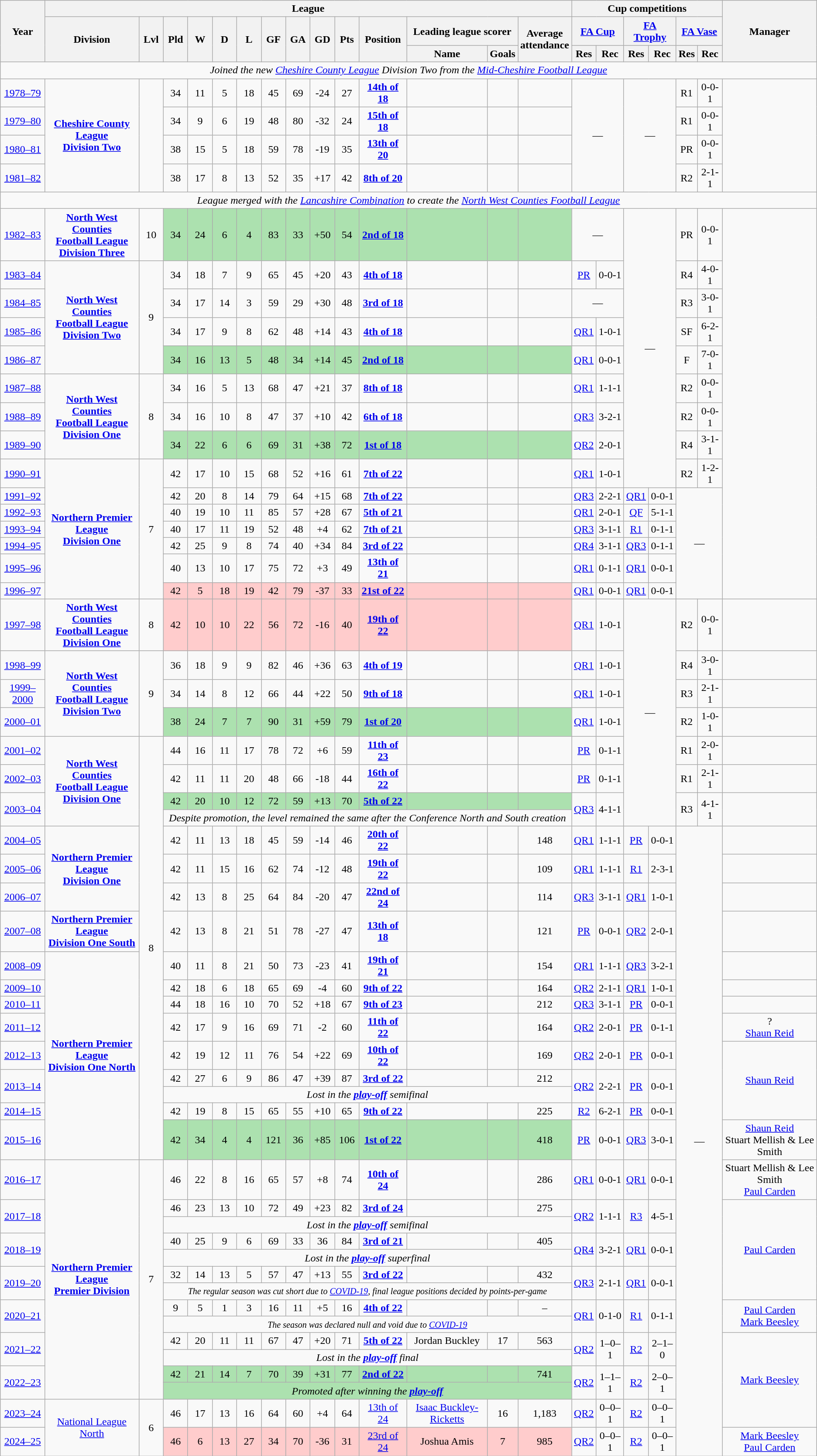<table class="wikitable" style="text-align:center">
<tr>
<th rowspan=3>Year</th>
<th colspan=14>League</th>
<th colspan=6>Cup competitions</th>
<th rowspan=3>Manager</th>
</tr>
<tr>
<th rowspan=2>Division</th>
<th rowspan=2 width=30><abbr>Lvl</abbr></th>
<th rowspan=2 width=30><abbr>Pld</abbr></th>
<th rowspan=2 width=30><abbr>W</abbr></th>
<th rowspan=2 width=30><abbr>D</abbr></th>
<th rowspan=2 width=30><abbr>L</abbr></th>
<th rowspan=2 width=30><abbr>GF</abbr></th>
<th rowspan=2 width=30><abbr>GA</abbr></th>
<th rowspan=2 width=30><abbr>GD</abbr></th>
<th rowspan=2 width=30><abbr>Pts</abbr></th>
<th rowspan=2>Position</th>
<th colspan=2>Leading league scorer</th>
<th rowspan=2>Average<br>attendance</th>
<th colspan=2><a href='#'>FA Cup</a></th>
<th colspan=2><a href='#'>FA Trophy</a></th>
<th colspan=2><a href='#'>FA Vase</a></th>
</tr>
<tr>
<th>Name</th>
<th>Goals</th>
<th><abbr>Res</abbr></th>
<th><abbr>Rec</abbr></th>
<th><abbr>Res</abbr></th>
<th><abbr>Rec</abbr></th>
<th><abbr>Res</abbr></th>
<th><abbr>Rec</abbr></th>
</tr>
<tr>
<td colspan=22><em>Joined the new <a href='#'>Cheshire County League</a> Division Two from the <a href='#'>Mid-Cheshire Football League</a></em></td>
</tr>
<tr>
<td><a href='#'>1978–79</a></td>
<td rowspan=4><strong><a href='#'>Cheshire County League<br>Division Two</a></strong></td>
<td rowspan=4></td>
<td>34</td>
<td>11</td>
<td>5</td>
<td>18</td>
<td>45</td>
<td>69</td>
<td>-24</td>
<td>27</td>
<td><strong><a href='#'>14th of 18</a></strong></td>
<td></td>
<td></td>
<td></td>
<td rowspan=4 colspan=2>—</td>
<td rowspan=4 colspan=2>—</td>
<td>R1</td>
<td>0-0-1</td>
<td rowspan=4></td>
</tr>
<tr>
<td><a href='#'>1979–80</a></td>
<td>34</td>
<td>9</td>
<td>6</td>
<td>19</td>
<td>48</td>
<td>80</td>
<td>-32</td>
<td>24</td>
<td><strong><a href='#'>15th of 18</a></strong></td>
<td></td>
<td></td>
<td></td>
<td>R1</td>
<td>0-0-1</td>
</tr>
<tr>
<td><a href='#'>1980–81</a></td>
<td>38</td>
<td>15</td>
<td>5</td>
<td>18</td>
<td>59</td>
<td>78</td>
<td>-19</td>
<td>35</td>
<td><strong><a href='#'>13th of 20</a></strong></td>
<td></td>
<td></td>
<td></td>
<td>PR</td>
<td>0-0-1</td>
</tr>
<tr>
<td><a href='#'>1981–82</a></td>
<td>38</td>
<td>17</td>
<td>8</td>
<td>13</td>
<td>52</td>
<td>35</td>
<td>+17</td>
<td>42</td>
<td><strong><a href='#'>8th of 20</a></strong></td>
<td></td>
<td></td>
<td></td>
<td>R2</td>
<td>2-1-1</td>
</tr>
<tr>
<td colspan=22><em>League merged with the <a href='#'>Lancashire Combination</a> to create the <a href='#'>North West Counties Football League</a></em></td>
</tr>
<tr>
<td><a href='#'>1982–83</a></td>
<td><strong><a href='#'>North West Counties<br>Football League<br>Division Three</a></strong></td>
<td>10</td>
<td bgcolor=#ace1af>34</td>
<td bgcolor=#ace1af>24</td>
<td bgcolor=#ace1af>6</td>
<td bgcolor=#ace1af>4</td>
<td bgcolor=#ace1af>83</td>
<td bgcolor=#ace1af>33</td>
<td bgcolor=#ace1af>+50</td>
<td bgcolor=#ace1af>54</td>
<td bgcolor=#ace1af><strong><a href='#'>2nd of 18</a></strong></td>
<td bgcolor=#ace1af></td>
<td bgcolor=#ace1af></td>
<td bgcolor=#ace1af></td>
<td colspan=2>—</td>
<td rowspan=9 colspan=2>—</td>
<td>PR</td>
<td>0-0-1</td>
<td rowspan=15></td>
</tr>
<tr>
<td><a href='#'>1983–84</a></td>
<td rowspan=4><strong><a href='#'>North West Counties<br>Football League<br>Division Two</a></strong></td>
<td rowspan=4>9</td>
<td>34</td>
<td>18</td>
<td>7</td>
<td>9</td>
<td>65</td>
<td>45</td>
<td>+20</td>
<td>43</td>
<td><strong><a href='#'>4th of 18</a></strong></td>
<td></td>
<td></td>
<td></td>
<td><a href='#'>PR</a></td>
<td>0-0-1</td>
<td>R4</td>
<td>4-0-1</td>
</tr>
<tr>
<td><a href='#'>1984–85</a></td>
<td>34</td>
<td>17</td>
<td>14</td>
<td>3</td>
<td>59</td>
<td>29</td>
<td>+30</td>
<td>48</td>
<td><strong><a href='#'>3rd of 18</a></strong></td>
<td></td>
<td></td>
<td></td>
<td colspan=2>—</td>
<td>R3</td>
<td>3-0-1</td>
</tr>
<tr>
<td><a href='#'>1985–86</a></td>
<td>34</td>
<td>17</td>
<td>9</td>
<td>8</td>
<td>62</td>
<td>48</td>
<td>+14</td>
<td>43</td>
<td><strong><a href='#'>4th of 18</a></strong></td>
<td></td>
<td></td>
<td></td>
<td><a href='#'>QR1</a></td>
<td>1-0-1</td>
<td>SF</td>
<td>6-2-1</td>
</tr>
<tr>
<td><a href='#'>1986–87</a></td>
<td bgcolor=#ace1af>34</td>
<td bgcolor=#ace1af>16</td>
<td bgcolor=#ace1af>13</td>
<td bgcolor=#ace1af>5</td>
<td bgcolor=#ace1af>48</td>
<td bgcolor=#ace1af>34</td>
<td bgcolor=#ace1af>+14</td>
<td bgcolor=#ace1af>45</td>
<td bgcolor=#ace1af><strong><a href='#'>2nd of 18</a></strong></td>
<td bgcolor=#ace1af></td>
<td bgcolor=#ace1af></td>
<td bgcolor=#ace1af></td>
<td><a href='#'>QR1</a></td>
<td>0-0-1</td>
<td>F</td>
<td>7-0-1</td>
</tr>
<tr>
<td><a href='#'>1987–88</a></td>
<td rowspan=3><strong><a href='#'>North West Counties<br>Football League<br>Division One</a></strong></td>
<td rowspan=3>8</td>
<td>34</td>
<td>16</td>
<td>5</td>
<td>13</td>
<td>68</td>
<td>47</td>
<td>+21</td>
<td>37</td>
<td><strong><a href='#'>8th of 18</a></strong></td>
<td></td>
<td></td>
<td></td>
<td><a href='#'>QR1</a></td>
<td>1-1-1</td>
<td>R2</td>
<td>0-0-1</td>
</tr>
<tr>
<td><a href='#'>1988–89</a></td>
<td>34</td>
<td>16</td>
<td>10</td>
<td>8</td>
<td>47</td>
<td>37</td>
<td>+10</td>
<td>42</td>
<td><strong><a href='#'>6th of 18</a></strong></td>
<td></td>
<td></td>
<td></td>
<td><a href='#'>QR3</a></td>
<td>3-2-1</td>
<td>R2</td>
<td>0-0-1</td>
</tr>
<tr>
<td><a href='#'>1989–90</a></td>
<td bgcolor=#ace1af>34</td>
<td bgcolor=#ace1af>22</td>
<td bgcolor=#ace1af>6</td>
<td bgcolor=#ace1af>6</td>
<td bgcolor=#ace1af>69</td>
<td bgcolor=#ace1af>31</td>
<td bgcolor=#ace1af>+38</td>
<td bgcolor=#ace1af>72</td>
<td bgcolor=#ace1af><strong><a href='#'>1st of 18</a></strong></td>
<td bgcolor=#ace1af></td>
<td bgcolor=#ace1af></td>
<td bgcolor=#ace1af></td>
<td><a href='#'>QR2</a></td>
<td>2-0-1</td>
<td>R4</td>
<td>3-1-1</td>
</tr>
<tr>
<td><a href='#'>1990–91</a></td>
<td rowspan=7><strong><a href='#'>Northern Premier League<br>Division One</a></strong></td>
<td rowspan=7>7</td>
<td>42</td>
<td>17</td>
<td>10</td>
<td>15</td>
<td>68</td>
<td>52</td>
<td>+16</td>
<td>61</td>
<td><strong><a href='#'>7th of 22</a></strong></td>
<td></td>
<td></td>
<td></td>
<td><a href='#'>QR1</a></td>
<td>1-0-1</td>
<td>R2</td>
<td>1-2-1</td>
</tr>
<tr>
<td><a href='#'>1991–92</a></td>
<td>42</td>
<td>20</td>
<td>8</td>
<td>14</td>
<td>79</td>
<td>64</td>
<td>+15</td>
<td>68</td>
<td><strong><a href='#'>7th of 22</a></strong></td>
<td></td>
<td></td>
<td></td>
<td><a href='#'>QR3</a></td>
<td>2-2-1</td>
<td><a href='#'>QR1</a></td>
<td>0-0-1</td>
<td rowspan=6 colspan=2>—</td>
</tr>
<tr>
<td><a href='#'>1992–93</a></td>
<td>40</td>
<td>19</td>
<td>10</td>
<td>11</td>
<td>85</td>
<td>57</td>
<td>+28</td>
<td>67</td>
<td><strong><a href='#'>5th of 21</a></strong></td>
<td></td>
<td></td>
<td></td>
<td><a href='#'>QR1</a></td>
<td>2-0-1</td>
<td><a href='#'>QF</a></td>
<td>5-1-1</td>
</tr>
<tr>
<td><a href='#'>1993–94</a></td>
<td>40</td>
<td>17</td>
<td>11</td>
<td>19</td>
<td>52</td>
<td>48</td>
<td>+4</td>
<td>62</td>
<td><strong><a href='#'>7th of 21</a></strong></td>
<td></td>
<td></td>
<td></td>
<td><a href='#'>QR3</a></td>
<td>3-1-1</td>
<td><a href='#'>R1</a></td>
<td>0-1-1</td>
</tr>
<tr>
<td><a href='#'>1994–95</a></td>
<td>42</td>
<td>25</td>
<td>9</td>
<td>8</td>
<td>74</td>
<td>40</td>
<td>+34</td>
<td>84</td>
<td><strong><a href='#'>3rd of 22</a></strong></td>
<td></td>
<td></td>
<td></td>
<td><a href='#'>QR4</a></td>
<td>3-1-1</td>
<td><a href='#'>QR3</a></td>
<td>0-1-1</td>
</tr>
<tr>
<td><a href='#'>1995–96</a></td>
<td>40</td>
<td>13</td>
<td>10</td>
<td>17</td>
<td>75</td>
<td>72</td>
<td>+3</td>
<td>49</td>
<td><strong><a href='#'>13th of 21</a></strong></td>
<td></td>
<td></td>
<td></td>
<td><a href='#'>QR1</a></td>
<td>0-1-1</td>
<td><a href='#'>QR1</a></td>
<td>0-0-1</td>
</tr>
<tr>
<td><a href='#'>1996–97</a></td>
<td bgcolor=#ffcccc>42</td>
<td bgcolor=#ffcccc>5</td>
<td bgcolor=#ffcccc>18</td>
<td bgcolor=#ffcccc>19</td>
<td bgcolor=#ffcccc>42</td>
<td bgcolor=#ffcccc>79</td>
<td bgcolor=#ffcccc>-37</td>
<td bgcolor=#ffcccc>33</td>
<td bgcolor=#ffcccc><strong><a href='#'>21st of 22</a></strong></td>
<td bgcolor=#ffcccc></td>
<td bgcolor=#ffcccc></td>
<td bgcolor=#ffcccc></td>
<td><a href='#'>QR1</a></td>
<td>0-0-1</td>
<td><a href='#'>QR1</a></td>
<td>0-0-1</td>
</tr>
<tr>
<td><a href='#'>1997–98</a></td>
<td><strong><a href='#'>North West Counties<br>Football League<br>Division One</a></strong></td>
<td>8</td>
<td bgcolor=#ffcccc>42</td>
<td bgcolor=#ffcccc>10</td>
<td bgcolor=#ffcccc>10</td>
<td bgcolor=#ffcccc>22</td>
<td bgcolor=#ffcccc>56</td>
<td bgcolor=#ffcccc>72</td>
<td bgcolor=#ffcccc>-16</td>
<td bgcolor=#ffcccc>40</td>
<td bgcolor=#ffcccc><strong><a href='#'>19th of 22</a></strong></td>
<td bgcolor=#ffcccc></td>
<td bgcolor=#ffcccc></td>
<td bgcolor=#ffcccc></td>
<td><a href='#'>QR1</a></td>
<td>1-0-1</td>
<td rowspan=8 colspan=2>—</td>
<td>R2</td>
<td>0-0-1</td>
<td></td>
</tr>
<tr>
<td><a href='#'>1998–99</a></td>
<td rowspan=3><strong><a href='#'>North West Counties<br>Football League<br>Division Two</a></strong></td>
<td rowspan=3>9</td>
<td>36</td>
<td>18</td>
<td>9</td>
<td>9</td>
<td>82</td>
<td>46</td>
<td>+36</td>
<td>63</td>
<td><strong><a href='#'>4th of 19</a></strong></td>
<td></td>
<td></td>
<td></td>
<td><a href='#'>QR1</a></td>
<td>1-0-1</td>
<td>R4</td>
<td>3-0-1</td>
<td></td>
</tr>
<tr>
<td><a href='#'>1999–2000</a></td>
<td>34</td>
<td>14</td>
<td>8</td>
<td>12</td>
<td>66</td>
<td>44</td>
<td>+22</td>
<td>50</td>
<td><strong><a href='#'>9th of 18</a></strong></td>
<td></td>
<td></td>
<td></td>
<td><a href='#'>QR1</a></td>
<td>1-0-1</td>
<td>R3</td>
<td>2-1-1</td>
<td></td>
</tr>
<tr>
<td><a href='#'>2000–01</a></td>
<td bgcolor=#ace1af>38</td>
<td bgcolor=#ace1af>24</td>
<td bgcolor=#ace1af>7</td>
<td bgcolor=#ace1af>7</td>
<td bgcolor=#ace1af>90</td>
<td bgcolor=#ace1af>31</td>
<td bgcolor=#ace1af>+59</td>
<td bgcolor=#ace1af>79</td>
<td bgcolor=#ace1af><strong><a href='#'>1st of 20</a></strong></td>
<td bgcolor=#ace1af></td>
<td bgcolor=#ace1af></td>
<td bgcolor=#ace1af></td>
<td><a href='#'>QR1</a></td>
<td>1-0-1</td>
<td>R2</td>
<td>1-0-1</td>
<td></td>
</tr>
<tr>
<td><a href='#'>2001–02</a></td>
<td rowspan=4><strong><a href='#'>North West Counties<br>Football League<br>Division One</a></strong></td>
<td rowspan=17>8</td>
<td>44</td>
<td>16</td>
<td>11</td>
<td>17</td>
<td>78</td>
<td>72</td>
<td>+6</td>
<td>59</td>
<td><strong><a href='#'>11th of 23</a></strong></td>
<td></td>
<td></td>
<td></td>
<td><a href='#'>PR</a></td>
<td>0-1-1</td>
<td>R1</td>
<td>2-0-1</td>
<td></td>
</tr>
<tr>
<td><a href='#'>2002–03</a></td>
<td>42</td>
<td>11</td>
<td>11</td>
<td>20</td>
<td>48</td>
<td>66</td>
<td>-18</td>
<td>44</td>
<td><strong><a href='#'>16th of 22</a></strong></td>
<td></td>
<td></td>
<td></td>
<td><a href='#'>PR</a></td>
<td>0-1-1</td>
<td>R1</td>
<td>2-1-1</td>
<td></td>
</tr>
<tr>
<td rowspan=2><a href='#'>2003–04</a></td>
<td bgcolor=#ace1af>42</td>
<td bgcolor=#ace1af>20</td>
<td bgcolor=#ace1af>10</td>
<td bgcolor=#ace1af>12</td>
<td bgcolor=#ace1af>72</td>
<td bgcolor=#ace1af>59</td>
<td bgcolor=#ace1af>+13</td>
<td bgcolor=#ace1af>70</td>
<td bgcolor=#ace1af><strong><a href='#'>5th of 22</a></strong></td>
<td bgcolor=#ace1af></td>
<td bgcolor=#ace1af></td>
<td bgcolor=#ace1af></td>
<td rowspan=2><a href='#'>QR3</a></td>
<td rowspan=2>4-1-1</td>
<td rowspan=2>R3</td>
<td rowspan=2>4-1-1</td>
</tr>
<tr>
<td colspan=12><em>Despite promotion, the level remained the same after the Conference North and South creation</em></td>
</tr>
<tr>
<td><a href='#'>2004–05</a></td>
<td rowspan=3><strong><a href='#'>Northern Premier League<br>Division One</a></strong></td>
<td>42</td>
<td>11</td>
<td>13</td>
<td>18</td>
<td>45</td>
<td>59</td>
<td>-14</td>
<td>46</td>
<td><strong><a href='#'>20th of 22</a></strong></td>
<td></td>
<td></td>
<td>148</td>
<td><a href='#'>QR1</a></td>
<td>1-1-1</td>
<td><a href='#'>PR</a></td>
<td>0-0-1</td>
<td rowspan=28 colspan=2>—</td>
<td></td>
</tr>
<tr>
<td><a href='#'>2005–06</a></td>
<td>42</td>
<td>11</td>
<td>15</td>
<td>16</td>
<td>62</td>
<td>74</td>
<td>-12</td>
<td>48</td>
<td><strong><a href='#'>19th of 22</a></strong></td>
<td></td>
<td></td>
<td>109</td>
<td><a href='#'>QR1</a></td>
<td>1-1-1</td>
<td><a href='#'>R1</a></td>
<td>2-3-1</td>
<td></td>
</tr>
<tr>
<td><a href='#'>2006–07</a></td>
<td>42</td>
<td>13</td>
<td>8</td>
<td>25</td>
<td>64</td>
<td>84</td>
<td>-20</td>
<td>47</td>
<td><strong><a href='#'>22nd of 24</a></strong></td>
<td></td>
<td></td>
<td>114</td>
<td><a href='#'>QR3</a></td>
<td>3-1-1</td>
<td><a href='#'>QR1</a></td>
<td>1-0-1</td>
<td></td>
</tr>
<tr>
<td><a href='#'>2007–08</a></td>
<td><strong><a href='#'>Northern Premier League<br>Division One South</a></strong></td>
<td>42</td>
<td>13</td>
<td>8</td>
<td>21</td>
<td>51</td>
<td>78</td>
<td>-27</td>
<td>47</td>
<td><strong><a href='#'>13th of 18</a></strong></td>
<td></td>
<td></td>
<td>121</td>
<td><a href='#'>PR</a></td>
<td>0-0-1</td>
<td><a href='#'>QR2</a></td>
<td>2-0-1</td>
<td></td>
</tr>
<tr>
<td><a href='#'>2008–09</a></td>
<td rowspan=9><strong><a href='#'>Northern Premier League<br>Division One North</a></strong></td>
<td>40</td>
<td>11</td>
<td>8</td>
<td>21</td>
<td>50</td>
<td>73</td>
<td>-23</td>
<td>41</td>
<td><strong><a href='#'>19th of 21</a></strong></td>
<td></td>
<td></td>
<td>154</td>
<td><a href='#'>QR1</a></td>
<td>1-1-1</td>
<td><a href='#'>QR3</a></td>
<td>3-2-1</td>
<td></td>
</tr>
<tr>
<td><a href='#'>2009–10</a></td>
<td>42</td>
<td>18</td>
<td>6</td>
<td>18</td>
<td>65</td>
<td>69</td>
<td>-4</td>
<td>60</td>
<td><strong><a href='#'>9th of 22</a></strong></td>
<td></td>
<td></td>
<td>164</td>
<td><a href='#'>QR2</a></td>
<td>2-1-1</td>
<td><a href='#'>QR1</a></td>
<td>1-0-1</td>
<td></td>
</tr>
<tr>
<td><a href='#'>2010–11</a></td>
<td>44</td>
<td>18</td>
<td>16</td>
<td>10</td>
<td>70</td>
<td>52</td>
<td>+18</td>
<td>67</td>
<td><strong><a href='#'>9th of 23</a></strong></td>
<td></td>
<td></td>
<td>212</td>
<td><a href='#'>QR3</a></td>
<td>3-1-1</td>
<td><a href='#'>PR</a></td>
<td>0-0-1</td>
<td></td>
</tr>
<tr>
<td><a href='#'>2011–12</a></td>
<td>42</td>
<td>17</td>
<td>9</td>
<td>16</td>
<td>69</td>
<td>71</td>
<td>-2</td>
<td>60</td>
<td><strong><a href='#'>11th of 22</a></strong></td>
<td></td>
<td></td>
<td>164</td>
<td><a href='#'>QR2</a></td>
<td>2-0-1</td>
<td><a href='#'>PR</a></td>
<td>0-1-1</td>
<td>?<br><a href='#'>Shaun Reid</a></td>
</tr>
<tr>
<td><a href='#'>2012–13</a></td>
<td>42</td>
<td>19</td>
<td>12</td>
<td>11</td>
<td>76</td>
<td>54</td>
<td>+22</td>
<td>69</td>
<td><strong><a href='#'>10th of 22</a></strong></td>
<td></td>
<td></td>
<td>169</td>
<td><a href='#'>QR2</a></td>
<td>2-0-1</td>
<td><a href='#'>PR</a></td>
<td>0-0-1</td>
<td rowspan=4><a href='#'>Shaun Reid</a></td>
</tr>
<tr>
<td rowspan=2><a href='#'>2013–14</a></td>
<td>42</td>
<td>27</td>
<td>6</td>
<td>9</td>
<td>86</td>
<td>47</td>
<td>+39</td>
<td>87</td>
<td><strong><a href='#'>3rd of 22</a></strong></td>
<td></td>
<td></td>
<td>212</td>
<td rowspan=2><a href='#'>QR2</a></td>
<td rowspan=2>2-2-1</td>
<td rowspan=2><a href='#'>PR</a></td>
<td rowspan=2>0-0-1</td>
</tr>
<tr>
<td colspan=12><em>Lost in the <strong><a href='#'>play-off</a></strong> semifinal</em></td>
</tr>
<tr>
<td><a href='#'>2014–15</a></td>
<td>42</td>
<td>19</td>
<td>8</td>
<td>15</td>
<td>65</td>
<td>55</td>
<td>+10</td>
<td>65</td>
<td><strong><a href='#'>9th of 22</a></strong></td>
<td></td>
<td></td>
<td>225</td>
<td><a href='#'>R2</a></td>
<td>6-2-1</td>
<td><a href='#'>PR</a></td>
<td>0-0-1</td>
</tr>
<tr>
<td><a href='#'>2015–16</a></td>
<td bgcolor=#ace1af>42</td>
<td bgcolor=#ace1af>34</td>
<td bgcolor=#ace1af>4</td>
<td bgcolor=#ace1af>4</td>
<td bgcolor=#ace1af>121</td>
<td bgcolor=#ace1af>36</td>
<td bgcolor=#ace1af>+85</td>
<td bgcolor=#ace1af>106</td>
<td bgcolor=#ace1af><strong><a href='#'>1st of 22</a></strong></td>
<td bgcolor=#ace1af></td>
<td bgcolor=#ace1af></td>
<td bgcolor=#ace1af>418</td>
<td><a href='#'>PR</a></td>
<td>0-0-1</td>
<td><a href='#'>QR3</a></td>
<td>3-0-1</td>
<td><a href='#'>Shaun Reid</a><br>Stuart Mellish & Lee Smith</td>
</tr>
<tr>
<td><a href='#'>2016–17</a></td>
<td rowspan=13><strong><a href='#'>Northern Premier League<br>Premier Division</a></strong></td>
<td rowspan=13>7</td>
<td>46</td>
<td>22</td>
<td>8</td>
<td>16</td>
<td>65</td>
<td>57</td>
<td>+8</td>
<td>74</td>
<td><strong><a href='#'>10th of 24</a></strong></td>
<td></td>
<td></td>
<td>286</td>
<td><a href='#'>QR1</a></td>
<td>0-0-1</td>
<td><a href='#'>QR1</a></td>
<td>0-0-1</td>
<td>Stuart Mellish & Lee Smith<br><a href='#'>Paul Carden</a></td>
</tr>
<tr>
<td rowspan=2><a href='#'>2017–18</a></td>
<td>46</td>
<td>23</td>
<td>13</td>
<td>10</td>
<td>72</td>
<td>49</td>
<td>+23</td>
<td>82</td>
<td><strong><a href='#'>3rd of 24</a></strong></td>
<td></td>
<td></td>
<td>275</td>
<td rowspan=2><a href='#'>QR2</a></td>
<td rowspan=2>1-1-1</td>
<td rowspan=2><a href='#'>R3</a></td>
<td rowspan=2>4-5-1</td>
<td rowspan=6><a href='#'>Paul Carden</a></td>
</tr>
<tr>
<td colspan=12><em>Lost in the <strong><a href='#'>play-off</a></strong> semifinal</em></td>
</tr>
<tr>
<td rowspan=2><a href='#'>2018–19</a></td>
<td>40</td>
<td>25</td>
<td>9</td>
<td>6</td>
<td>69</td>
<td>33</td>
<td>36</td>
<td>84</td>
<td><strong><a href='#'>3rd of 21</a></strong></td>
<td></td>
<td></td>
<td>405</td>
<td rowspan=2><a href='#'>QR4</a></td>
<td rowspan=2>3-2-1</td>
<td rowspan=2><a href='#'>QR1</a></td>
<td rowspan=2>0-0-1</td>
</tr>
<tr>
<td colspan=12><em>Lost in the <strong><a href='#'>play-off</a></strong> superfinal</em></td>
</tr>
<tr>
<td rowspan=2><a href='#'>2019–20</a></td>
<td>32</td>
<td>14</td>
<td>13</td>
<td>5</td>
<td>57</td>
<td>47</td>
<td>+13</td>
<td>55</td>
<td><strong><a href='#'>3rd of 22</a></strong></td>
<td></td>
<td></td>
<td>432</td>
<td rowspan=2><a href='#'>QR3</a></td>
<td rowspan=2>2-1-1</td>
<td rowspan=2><a href='#'>QR1</a></td>
<td rowspan=2>0-0-1</td>
</tr>
<tr>
<td colspan=12><em><small>The regular season was cut short due to <a href='#'>COVID-19</a>, final league positions decided by points-per-game</small></em></td>
</tr>
<tr>
<td rowspan=2><a href='#'>2020–21</a></td>
<td>9</td>
<td>5</td>
<td>1</td>
<td>3</td>
<td>16</td>
<td>11</td>
<td>+5</td>
<td>16</td>
<td><strong><a href='#'>4th of 22</a></strong></td>
<td></td>
<td></td>
<td>– </td>
<td rowspan=2><a href='#'>QR1</a></td>
<td rowspan=2>0-1-0</td>
<td rowspan=2><a href='#'>R1</a></td>
<td rowspan=2>0-1-1</td>
<td rowspan=2><a href='#'>Paul Carden</a><br><a href='#'>Mark Beesley</a></td>
</tr>
<tr>
<td colspan=12><em><small>The season was declared null and void due to <a href='#'>COVID-19</a></small></em></td>
</tr>
<tr>
<td rowspan=2><a href='#'>2021–22</a></td>
<td>42</td>
<td>20</td>
<td>11</td>
<td>11</td>
<td>67</td>
<td>47</td>
<td>+20</td>
<td>71</td>
<td><strong><a href='#'>5th of 22</a></strong></td>
<td>Jordan Buckley</td>
<td>17</td>
<td>563</td>
<td rowspan=2><a href='#'>QR2</a></td>
<td rowspan=2>1–0–1</td>
<td rowspan=2><a href='#'>R2</a></td>
<td rowspan=2>2–1–0</td>
<td rowspan=5><a href='#'>Mark Beesley</a></td>
</tr>
<tr>
<td colspan=12><em>Lost in the <strong><a href='#'>play-off</a></strong> final</em></td>
</tr>
<tr>
<td rowspan=2><a href='#'>2022–23</a></td>
<td bgcolor=#ace1af>42</td>
<td bgcolor=#ace1af>21</td>
<td bgcolor=#ace1af>14</td>
<td bgcolor=#ace1af>7</td>
<td bgcolor=#ace1af>70</td>
<td bgcolor=#ace1af>39</td>
<td bgcolor=#ace1af>+31</td>
<td bgcolor=#ace1af>77</td>
<td bgcolor=#ace1af><strong><a href='#'>2nd of 22</a></strong></td>
<td bgcolor=#ace1af></td>
<td bgcolor=#ace1af></td>
<td bgcolor=#ace1af>741</td>
<td rowspan=2><a href='#'>QR2</a></td>
<td rowspan=2>1–1–1</td>
<td rowspan=2><a href='#'>R2</a></td>
<td rowspan=2>2–0–1</td>
</tr>
<tr>
<td bgcolor=#ace1af colspan=12><em>Promoted after winning the <strong><a href='#'>play-off</a><strong><em></td>
</tr>
<tr>
<td><a href='#'>2023–24</a></td>
<td rowspan=2></strong><a href='#'>National League North</a><strong></td>
<td rowspan=2>6</td>
<td>46</td>
<td>17</td>
<td>13</td>
<td>16</td>
<td>64</td>
<td>60</td>
<td>+4</td>
<td>64</td>
<td></strong><a href='#'>13th of 24</a><strong></td>
<td><a href='#'>Isaac Buckley-Ricketts</a></td>
<td>16</td>
<td>1,183</td>
<td><a href='#'>QR2</a></td>
<td>0–0–1</td>
<td><a href='#'>R2</a></td>
<td>0–0–1</td>
</tr>
<tr>
<td><a href='#'>2024–25</a></td>
<td bgcolor=#ffcccc>46</td>
<td bgcolor=#ffcccc>6</td>
<td bgcolor=#ffcccc>13</td>
<td bgcolor=#ffcccc>27</td>
<td bgcolor=#ffcccc>34</td>
<td bgcolor=#ffcccc>70</td>
<td bgcolor=#ffcccc>-36</td>
<td bgcolor=#ffcccc>31</td>
<td bgcolor=#ffcccc></strong><a href='#'>23rd of 24</a><strong></td>
<td bgcolor=#ffcccc>Joshua Amis</td>
<td bgcolor=#ffcccc>7</td>
<td bgcolor=#ffcccc>985</td>
<td><a href='#'>QR2</a></td>
<td>0–0–1</td>
<td><a href='#'>R2</a></td>
<td>0–0–1</td>
<td><a href='#'>Mark Beesley</a><br><a href='#'>Paul Carden</a></td>
</tr>
</table>
